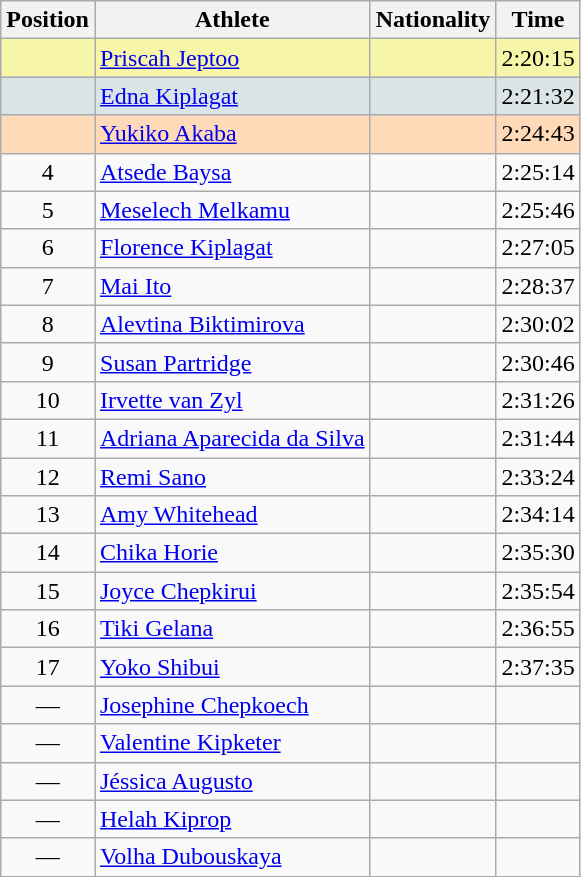<table class="wikitable sortable">
<tr>
<th>Position</th>
<th>Athlete</th>
<th>Nationality</th>
<th>Time</th>
</tr>
<tr bgcolor=#F7F6A8>
<td align=center></td>
<td><a href='#'>Priscah Jeptoo</a></td>
<td></td>
<td>2:20:15</td>
</tr>
<tr bgcolor=#DCE5E5>
<td align=center></td>
<td><a href='#'>Edna Kiplagat</a></td>
<td></td>
<td>2:21:32</td>
</tr>
<tr bgcolor=#FFDAB9>
<td align=center></td>
<td><a href='#'>Yukiko Akaba</a></td>
<td></td>
<td>2:24:43</td>
</tr>
<tr>
<td align=center>4</td>
<td><a href='#'>Atsede Baysa</a></td>
<td></td>
<td>2:25:14</td>
</tr>
<tr>
<td align=center>5</td>
<td><a href='#'>Meselech Melkamu</a></td>
<td></td>
<td>2:25:46</td>
</tr>
<tr>
<td align=center>6</td>
<td><a href='#'>Florence Kiplagat</a></td>
<td></td>
<td>2:27:05</td>
</tr>
<tr>
<td align=center>7</td>
<td><a href='#'>Mai Ito</a></td>
<td></td>
<td>2:28:37</td>
</tr>
<tr>
<td align=center>8</td>
<td><a href='#'>Alevtina Biktimirova</a></td>
<td></td>
<td>2:30:02</td>
</tr>
<tr>
<td align=center>9</td>
<td><a href='#'>Susan Partridge</a></td>
<td></td>
<td>2:30:46</td>
</tr>
<tr>
<td align=center>10</td>
<td><a href='#'>Irvette van Zyl</a></td>
<td></td>
<td>2:31:26</td>
</tr>
<tr>
<td align=center>11</td>
<td><a href='#'>Adriana Aparecida da Silva</a></td>
<td></td>
<td>2:31:44</td>
</tr>
<tr>
<td align=center>12</td>
<td><a href='#'>Remi Sano</a></td>
<td></td>
<td>2:33:24</td>
</tr>
<tr>
<td align=center>13</td>
<td><a href='#'>Amy Whitehead</a></td>
<td></td>
<td>2:34:14</td>
</tr>
<tr>
<td align=center>14</td>
<td><a href='#'>Chika Horie</a></td>
<td></td>
<td>2:35:30</td>
</tr>
<tr>
<td align=center>15</td>
<td><a href='#'>Joyce Chepkirui</a></td>
<td></td>
<td>2:35:54</td>
</tr>
<tr>
<td align=center>16</td>
<td><a href='#'>Tiki Gelana</a></td>
<td></td>
<td>2:36:55</td>
</tr>
<tr>
<td align=center>17</td>
<td><a href='#'>Yoko Shibui</a></td>
<td></td>
<td>2:37:35</td>
</tr>
<tr>
<td align=center>—</td>
<td><a href='#'>Josephine Chepkoech</a></td>
<td></td>
<td></td>
</tr>
<tr>
<td align=center>—</td>
<td><a href='#'>Valentine Kipketer</a></td>
<td></td>
<td></td>
</tr>
<tr>
<td align=center>—</td>
<td><a href='#'>Jéssica Augusto</a></td>
<td></td>
<td></td>
</tr>
<tr>
<td align=center>—</td>
<td><a href='#'>Helah Kiprop</a></td>
<td></td>
<td></td>
</tr>
<tr>
<td align=center>—</td>
<td><a href='#'>Volha Dubouskaya</a></td>
<td></td>
<td></td>
</tr>
</table>
